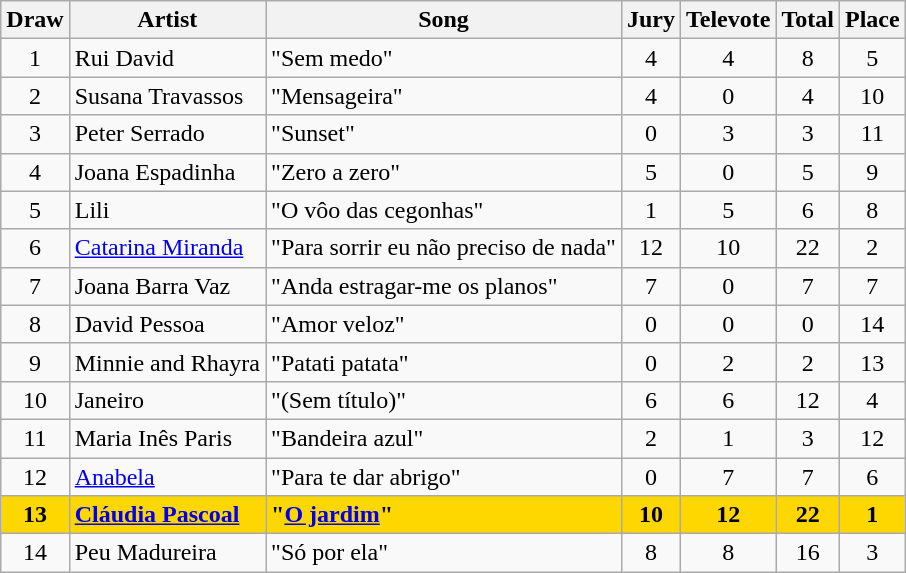<table class="sortable wikitable" style="margin: 1em auto 1em auto; text-align:center;">
<tr>
<th>Draw</th>
<th>Artist</th>
<th>Song</th>
<th>Jury</th>
<th>Televote</th>
<th>Total</th>
<th>Place</th>
</tr>
<tr>
<td>1</td>
<td align="left">Rui David</td>
<td align="left">"Sem medo"</td>
<td>4</td>
<td>4</td>
<td>8</td>
<td>5</td>
</tr>
<tr>
<td>2</td>
<td align="left">Susana Travassos</td>
<td align="left">"Mensageira"</td>
<td>4</td>
<td>0</td>
<td>4</td>
<td>10</td>
</tr>
<tr>
<td>3</td>
<td align="left">Peter Serrado</td>
<td align="left">"Sunset"</td>
<td>0</td>
<td>3</td>
<td>3</td>
<td>11</td>
</tr>
<tr>
<td>4</td>
<td align="left">Joana Espadinha</td>
<td align="left">"Zero a zero"</td>
<td>5</td>
<td>0</td>
<td>5</td>
<td>9</td>
</tr>
<tr>
<td>5</td>
<td align="left">Lili</td>
<td align="left">"O vôo das cegonhas"</td>
<td>1</td>
<td>5</td>
<td>6</td>
<td>8</td>
</tr>
<tr>
<td>6</td>
<td align="left"><a href='#'>Catarina Miranda</a></td>
<td align="left">"Para sorrir eu não preciso de nada"</td>
<td>12</td>
<td>10</td>
<td>22</td>
<td>2</td>
</tr>
<tr>
<td>7</td>
<td align="left">Joana Barra Vaz</td>
<td align="left">"Anda estragar-me os planos"</td>
<td>7</td>
<td>0</td>
<td>7</td>
<td>7</td>
</tr>
<tr>
<td>8</td>
<td align="left">David Pessoa</td>
<td align="left">"Amor veloz"</td>
<td>0</td>
<td>0</td>
<td>0</td>
<td>14</td>
</tr>
<tr>
<td>9</td>
<td align="left">Minnie and Rhayra</td>
<td align="left">"Patati patata"</td>
<td>0</td>
<td>2</td>
<td>2</td>
<td>13</td>
</tr>
<tr>
<td>10</td>
<td align="left">Janeiro</td>
<td align="left">"(Sem título)"</td>
<td>6</td>
<td>6</td>
<td>12</td>
<td>4</td>
</tr>
<tr>
<td>11</td>
<td align="left">Maria Inês Paris</td>
<td align="left">"Bandeira azul"</td>
<td>2</td>
<td>1</td>
<td>3</td>
<td>12</td>
</tr>
<tr>
<td>12</td>
<td align="left"><a href='#'>Anabela</a></td>
<td align="left">"Para te dar abrigo"</td>
<td>0</td>
<td>7</td>
<td>7</td>
<td>6</td>
</tr>
<tr style="font-weight:bold; background:gold;">
<td>13</td>
<td align="left"><a href='#'>Cláudia Pascoal</a></td>
<td align="left">"<a href='#'>O jardim</a>"</td>
<td>10</td>
<td>12</td>
<td>22</td>
<td>1</td>
</tr>
<tr>
<td>14</td>
<td align="left">Peu Madureira</td>
<td align="left">"Só por ela"</td>
<td>8</td>
<td>8</td>
<td>16</td>
<td>3</td>
</tr>
</table>
